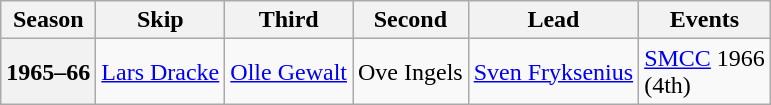<table class="wikitable">
<tr>
<th scope="col">Season</th>
<th scope="col">Skip</th>
<th scope="col">Third</th>
<th scope="col">Second</th>
<th scope="col">Lead</th>
<th scope="col">Events</th>
</tr>
<tr>
<th scope="row">1965–66</th>
<td><a href='#'>Lars Dracke</a></td>
<td><a href='#'>Olle Gewalt</a></td>
<td>Ove Ingels</td>
<td><a href='#'>Sven Fryksenius</a></td>
<td><a href='#'>SMCC</a> 1966 <br> (4th)</td>
</tr>
</table>
